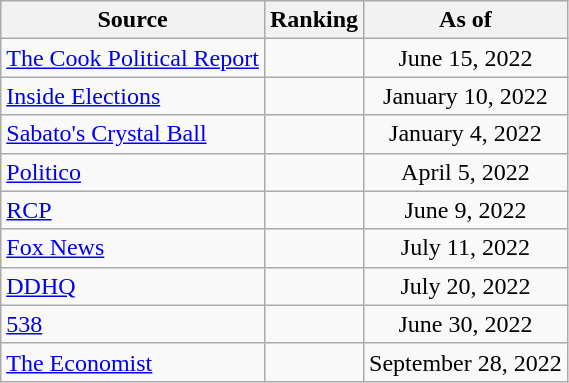<table class="wikitable" style="text-align:center">
<tr>
<th>Source</th>
<th>Ranking</th>
<th>As of</th>
</tr>
<tr>
<td align=left><a href='#'>The Cook Political Report</a></td>
<td></td>
<td>June 15, 2022</td>
</tr>
<tr>
<td align=left><a href='#'>Inside Elections</a></td>
<td></td>
<td>January 10, 2022</td>
</tr>
<tr>
<td align=left><a href='#'>Sabato's Crystal Ball</a></td>
<td></td>
<td>January 4, 2022</td>
</tr>
<tr>
<td align="left"><a href='#'>Politico</a></td>
<td></td>
<td>April 5, 2022</td>
</tr>
<tr>
<td align="left"><a href='#'>RCP</a></td>
<td></td>
<td>June 9, 2022</td>
</tr>
<tr>
<td align=left><a href='#'>Fox News</a></td>
<td></td>
<td>July 11, 2022</td>
</tr>
<tr>
<td align="left"><a href='#'>DDHQ</a></td>
<td></td>
<td>July 20, 2022</td>
</tr>
<tr>
<td align="left"><a href='#'>538</a></td>
<td></td>
<td>June 30, 2022</td>
</tr>
<tr>
<td align="left"><a href='#'>The Economist</a></td>
<td></td>
<td>September 28, 2022</td>
</tr>
</table>
